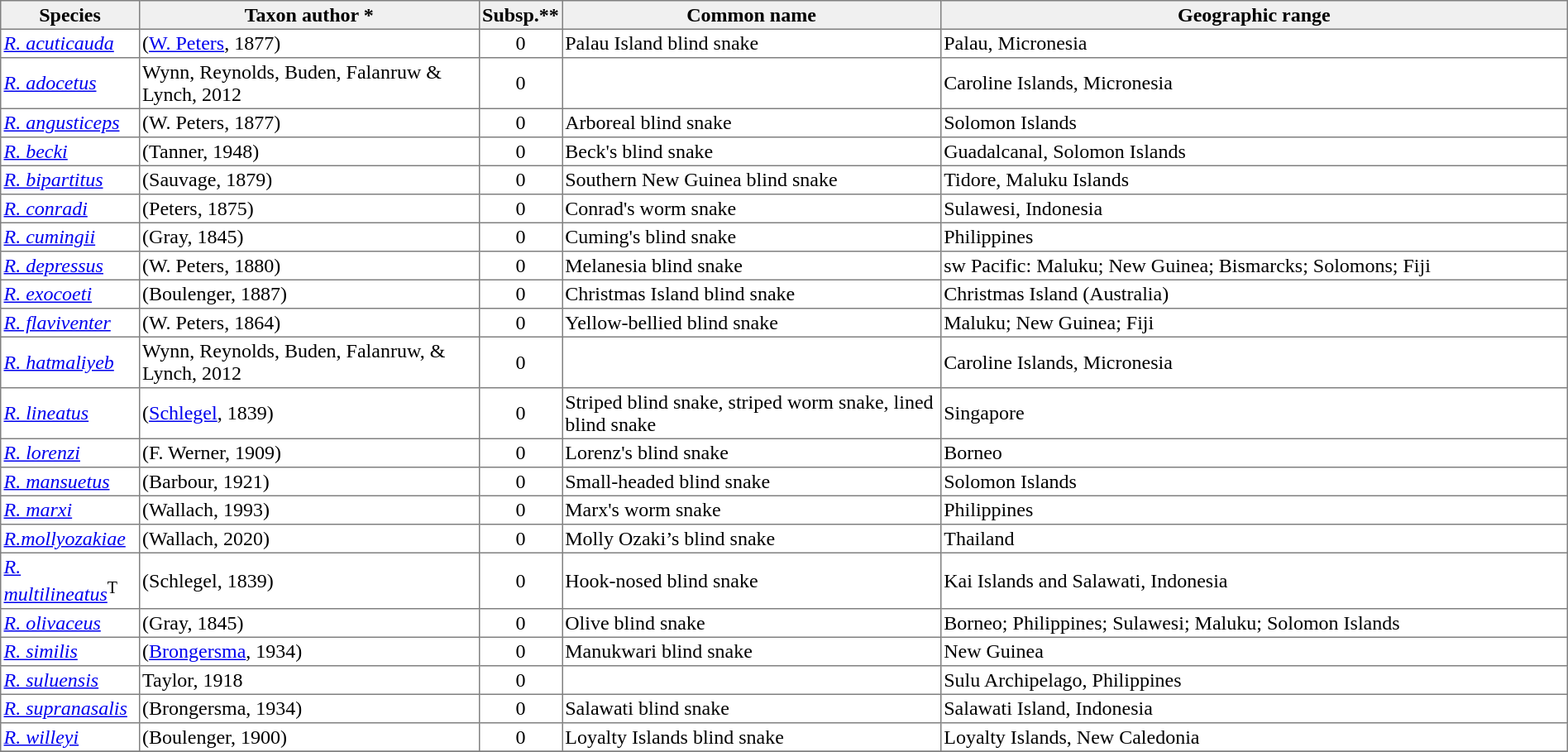<table cellspacing=0 cellpadding=2 border=1 style="border-collapse: collapse;">
<tr>
<th bgcolor="#f0f0f0">Species</th>
<th bgcolor="#f0f0f0">Taxon author *</th>
<th bgcolor="#f0f0f0">Subsp.**</th>
<th bgcolor="#f0f0f0">Common name</th>
<th bgcolor="#f0f0f0">Geographic range</th>
</tr>
<tr>
<td><em><a href='#'>R. acuticauda</a></em></td>
<td>(<a href='#'>W. Peters</a>, 1877)</td>
<td align="center">0</td>
<td>Palau Island blind snake</td>
<td style="width:40%">Palau, Micronesia</td>
</tr>
<tr>
<td><em><a href='#'>R. adocetus</a></em></td>
<td>Wynn, Reynolds, Buden, Falanruw & Lynch, 2012</td>
<td align="center">0</td>
<td></td>
<td style="width:40%">Caroline Islands, Micronesia</td>
</tr>
<tr>
<td><em><a href='#'>R. angusticeps</a></em></td>
<td>(W. Peters, 1877)</td>
<td align="center">0</td>
<td>Arboreal blind snake</td>
<td style="width:40%">Solomon Islands</td>
</tr>
<tr>
<td><em><a href='#'>R. becki</a></em></td>
<td>(Tanner, 1948)</td>
<td align="center">0</td>
<td>Beck's blind snake</td>
<td style="width:40%">Guadalcanal, Solomon Islands</td>
</tr>
<tr>
<td><em><a href='#'>R. bipartitus</a></em></td>
<td>(Sauvage, 1879)</td>
<td align="center">0</td>
<td>Southern New Guinea blind snake</td>
<td style="width:40%">Tidore, Maluku Islands</td>
</tr>
<tr>
<td><em><a href='#'>R. conradi</a></em></td>
<td>(Peters, 1875)</td>
<td align="center">0</td>
<td>Conrad's worm snake</td>
<td style="width:40%">Sulawesi, Indonesia</td>
</tr>
<tr>
<td><em><a href='#'>R. cumingii</a></em></td>
<td>(Gray, 1845)</td>
<td align="center">0</td>
<td>Cuming's blind snake</td>
<td style="width:40%">Philippines</td>
</tr>
<tr>
<td><em><a href='#'>R. depressus</a></em></td>
<td>(W. Peters, 1880)</td>
<td align="center">0</td>
<td>Melanesia blind snake</td>
<td style="width:40%">sw Pacific: Maluku; New Guinea; Bismarcks; Solomons; Fiji</td>
</tr>
<tr>
<td><em><a href='#'>R. exocoeti</a></em></td>
<td>(Boulenger, 1887)</td>
<td align="center">0</td>
<td>Christmas Island blind snake</td>
<td style="width:40%">Christmas Island (Australia)</td>
</tr>
<tr>
<td><em><a href='#'>R. flaviventer</a></em></td>
<td>(W. Peters, 1864)</td>
<td align="center">0</td>
<td>Yellow-bellied blind snake</td>
<td style="width:40%">Maluku; New Guinea; Fiji</td>
</tr>
<tr>
<td><em><a href='#'>R. hatmaliyeb</a></em></td>
<td>Wynn, Reynolds, Buden, Falanruw, & Lynch, 2012</td>
<td align="center">0</td>
<td></td>
<td style="width:40%">Caroline Islands, Micronesia</td>
</tr>
<tr>
<td><em><a href='#'>R. lineatus</a></em></td>
<td>(<a href='#'>Schlegel</a>, 1839)</td>
<td align="center">0</td>
<td>Striped blind snake, striped worm snake, lined blind snake</td>
<td style="width:40%">Singapore</td>
</tr>
<tr>
<td><em><a href='#'>R. lorenzi</a></em></td>
<td>(F. Werner, 1909)</td>
<td align="center">0</td>
<td>Lorenz's blind snake</td>
<td style="width:40%">Borneo</td>
</tr>
<tr>
<td><em><a href='#'>R. mansuetus</a></em></td>
<td>(Barbour, 1921)</td>
<td align="center">0</td>
<td>Small-headed blind snake</td>
<td style="width:40%">Solomon Islands</td>
</tr>
<tr>
<td><em><a href='#'>R. marxi</a></em></td>
<td>(Wallach, 1993)</td>
<td align="center">0</td>
<td>Marx's worm snake</td>
<td style="width:40%">Philippines</td>
</tr>
<tr>
<td><em><a href='#'>R.mollyozakiae</a></em></td>
<td>(Wallach, 2020)</td>
<td align="center">0</td>
<td>Molly Ozaki’s blind snake</td>
<td style="width:40%">Thailand</td>
</tr>
<tr>
<td><em><a href='#'>R. multilineatus</a></em><span><sup>T</sup></span></td>
<td>(Schlegel, 1839)</td>
<td align="center">0</td>
<td>Hook-nosed blind snake</td>
<td style="width:40%">Kai Islands and Salawati, Indonesia</td>
</tr>
<tr>
<td><em><a href='#'>R. olivaceus</a></em></td>
<td>(Gray, 1845)</td>
<td align="center">0</td>
<td>Olive blind snake</td>
<td style="width:40%">Borneo; Philippines; Sulawesi; Maluku; Solomon Islands</td>
</tr>
<tr>
<td><em><a href='#'>R. similis</a></em></td>
<td>(<a href='#'>Brongersma</a>, 1934)</td>
<td align="center">0</td>
<td>Manukwari blind snake</td>
<td style="width:40%">New Guinea</td>
</tr>
<tr>
<td><em><a href='#'>R. suluensis</a></em></td>
<td>Taylor, 1918</td>
<td align="center">0</td>
<td></td>
<td style="width:40%">Sulu Archipelago, Philippines</td>
</tr>
<tr>
<td><em><a href='#'>R. supranasalis</a></em></td>
<td>(Brongersma, 1934)</td>
<td align="center">0</td>
<td>Salawati blind snake</td>
<td style="width:40%">Salawati Island, Indonesia</td>
</tr>
<tr>
<td><em><a href='#'>R. willeyi</a></em></td>
<td>(Boulenger, 1900)</td>
<td align="center">0</td>
<td>Loyalty Islands blind snake</td>
<td style="width:40%">Loyalty Islands, New Caledonia</td>
</tr>
<tr>
</tr>
</table>
